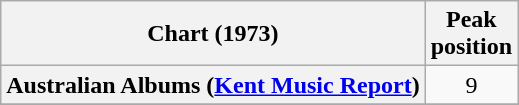<table class="wikitable plainrowheaders sortable" style="text-align:center;">
<tr>
<th>Chart (1973)</th>
<th>Peak<br>position</th>
</tr>
<tr>
<th scope=row>Australian Albums (<a href='#'>Kent Music Report</a>)</th>
<td align="center">9</td>
</tr>
<tr>
</tr>
<tr>
</tr>
<tr>
</tr>
<tr>
</tr>
</table>
